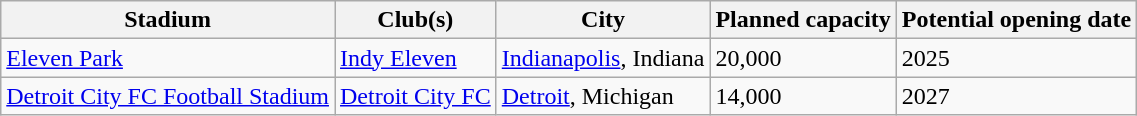<table class="wikitable sortable">
<tr>
<th>Stadium</th>
<th>Club(s)</th>
<th>City</th>
<th>Planned capacity</th>
<th>Potential opening date</th>
</tr>
<tr>
<td><a href='#'>Eleven Park</a></td>
<td><a href='#'>Indy Eleven</a></td>
<td><a href='#'>Indianapolis</a>, Indiana</td>
<td>20,000</td>
<td>2025</td>
</tr>
<tr>
<td><a href='#'>Detroit City FC Football Stadium</a></td>
<td><a href='#'>Detroit City FC</a></td>
<td><a href='#'>Detroit</a>, Michigan</td>
<td>14,000</td>
<td>2027</td>
</tr>
</table>
